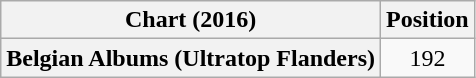<table class="wikitable plainrowheaders" style="text-align:center">
<tr>
<th scope="col">Chart (2016)</th>
<th scope="col">Position</th>
</tr>
<tr>
<th scope="row">Belgian Albums (Ultratop Flanders)</th>
<td>192</td>
</tr>
</table>
